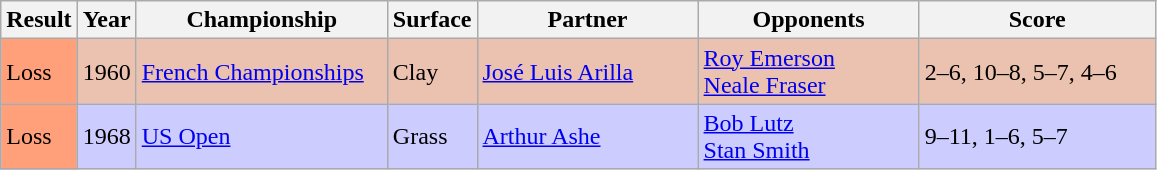<table class="sortable wikitable">
<tr>
<th style="width:40px">Result</th>
<th style="width:30px">Year</th>
<th style="width:160px">Championship</th>
<th style="width:50px">Surface</th>
<th style="width:140px">Partner</th>
<th style="width:140px">Opponents</th>
<th style="width:150px" class="unsortable">Score</th>
</tr>
<tr style="background:#ebc2af;">
<td style="background:#ffa07a;">Loss</td>
<td>1960</td>
<td><a href='#'>French Championships</a></td>
<td>Clay</td>
<td> <a href='#'>José Luis Arilla</a></td>
<td> <a href='#'>Roy Emerson</a><br> <a href='#'>Neale Fraser</a></td>
<td>2–6, 10–8, 5–7, 4–6</td>
</tr>
<tr style="background:#ccf;">
<td style="background:#ffa07a;">Loss</td>
<td>1968</td>
<td><a href='#'>US Open</a></td>
<td>Grass</td>
<td> <a href='#'>Arthur Ashe</a></td>
<td> <a href='#'>Bob Lutz</a> <br>  <a href='#'>Stan Smith</a></td>
<td>9–11, 1–6, 5–7</td>
</tr>
</table>
